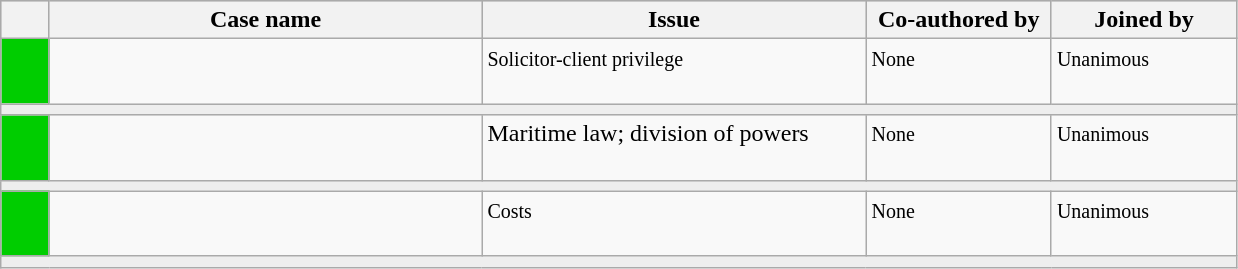<table class="wikitable" width=825>
<tr bgcolor="#CCCCCC">
<th width=25px></th>
<th width=35%>Case name</th>
<th>Issue</th>
<th width=15%>Co-authored by</th>
<th width=15%>Joined by</th>
</tr>
<tr>
<td bgcolor="#00CD00"><br><br></td>
<td align=left valign=top><small></small></td>
<td valign=top><small>Solicitor-client privilege</small></td>
<td valign=top><small> None</small></td>
<td valign=top><small> Unanimous</small></td>
</tr>
<tr>
<td bgcolor=#EEEEEE colspan=5 valign=top><small></small></td>
</tr>
<tr>
<td bgcolor="#00CD00"><br><br></td>
<td align=left valign=top><small></small></td>
<td valign=top>Maritime law; division of powers</td>
<td valign=top><small> None</small></td>
<td valign=top><small> Unanimous</small></td>
</tr>
<tr>
<td bgcolor=#EEEEEE colspan=5 valign=top><small></small></td>
</tr>
<tr>
<td bgcolor="#00CD00"><br><br></td>
<td align=left valign=top><small></small></td>
<td valign=top><small>Costs</small></td>
<td valign=top><small> None</small></td>
<td valign=top><small> Unanimous</small></td>
</tr>
<tr>
<td bgcolor=#EEEEEE colspan=5 valign=top><small></small></td>
</tr>
</table>
